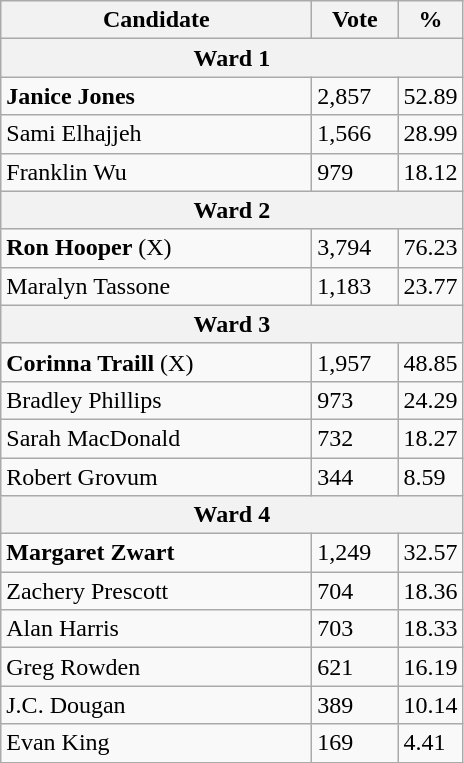<table class="wikitable">
<tr>
<th bgcolor="#DDDDFF" width="200px">Candidate</th>
<th bgcolor="#DDDDFF" width="50px">Vote</th>
<th bgcolor="#DDDDFF" width="30px">%</th>
</tr>
<tr>
<th colspan="3">Ward 1</th>
</tr>
<tr>
<td><strong>Janice Jones</strong></td>
<td>2,857</td>
<td>52.89</td>
</tr>
<tr>
<td>Sami Elhajjeh</td>
<td>1,566</td>
<td>28.99</td>
</tr>
<tr>
<td>Franklin Wu</td>
<td>979</td>
<td>18.12</td>
</tr>
<tr>
<th colspan="3">Ward 2</th>
</tr>
<tr>
<td><strong>Ron Hooper</strong> (X)</td>
<td>3,794</td>
<td>76.23</td>
</tr>
<tr>
<td>Maralyn Tassone</td>
<td>1,183</td>
<td>23.77</td>
</tr>
<tr>
<th colspan="3">Ward 3</th>
</tr>
<tr>
<td><strong>Corinna Traill</strong> (X)</td>
<td>1,957</td>
<td>48.85</td>
</tr>
<tr>
<td>Bradley Phillips</td>
<td>973</td>
<td>24.29</td>
</tr>
<tr>
<td>Sarah MacDonald</td>
<td>732</td>
<td>18.27</td>
</tr>
<tr>
<td>Robert Grovum</td>
<td>344</td>
<td>8.59</td>
</tr>
<tr>
<th colspan="3">Ward 4</th>
</tr>
<tr>
<td><strong>Margaret Zwart</strong></td>
<td>1,249</td>
<td>32.57</td>
</tr>
<tr>
<td>Zachery Prescott</td>
<td>704</td>
<td>18.36</td>
</tr>
<tr>
<td>Alan Harris</td>
<td>703</td>
<td>18.33</td>
</tr>
<tr>
<td>Greg Rowden</td>
<td>621</td>
<td>16.19</td>
</tr>
<tr>
<td>J.C. Dougan</td>
<td>389</td>
<td>10.14</td>
</tr>
<tr>
<td>Evan King</td>
<td>169</td>
<td>4.41</td>
</tr>
</table>
